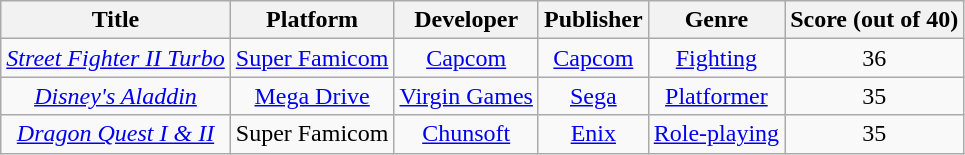<table class="wikitable sortable" style="text-align:center;">
<tr>
<th>Title</th>
<th>Platform</th>
<th>Developer</th>
<th>Publisher</th>
<th>Genre</th>
<th>Score (out of 40)</th>
</tr>
<tr>
<td><em><a href='#'>Street Fighter II Turbo</a></em></td>
<td><a href='#'>Super Famicom</a></td>
<td><a href='#'>Capcom</a></td>
<td><a href='#'>Capcom</a></td>
<td><a href='#'>Fighting</a></td>
<td>36</td>
</tr>
<tr>
<td><em><a href='#'>Disney's Aladdin</a></em></td>
<td><a href='#'>Mega Drive</a></td>
<td><a href='#'>Virgin Games</a></td>
<td><a href='#'>Sega</a></td>
<td><a href='#'>Platformer</a></td>
<td>35</td>
</tr>
<tr>
<td><em><a href='#'>Dragon Quest I & II</a></em></td>
<td>Super Famicom</td>
<td><a href='#'>Chunsoft</a></td>
<td><a href='#'>Enix</a></td>
<td><a href='#'>Role-playing</a></td>
<td>35</td>
</tr>
</table>
